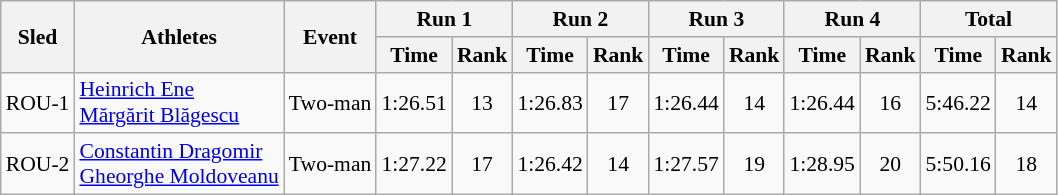<table class="wikitable" border="1" style="font-size:90%">
<tr>
<th rowspan="2">Sled</th>
<th rowspan="2">Athletes</th>
<th rowspan="2">Event</th>
<th colspan="2">Run 1</th>
<th colspan="2">Run 2</th>
<th colspan="2">Run 3</th>
<th colspan="2">Run 4</th>
<th colspan="2">Total</th>
</tr>
<tr>
<th>Time</th>
<th>Rank</th>
<th>Time</th>
<th>Rank</th>
<th>Time</th>
<th>Rank</th>
<th>Time</th>
<th>Rank</th>
<th>Time</th>
<th>Rank</th>
</tr>
<tr>
<td align="center">ROU-1</td>
<td><a href='#'>Heinrich Ene</a><br><a href='#'>Mărgărit Blăgescu</a></td>
<td>Two-man</td>
<td align="center">1:26.51</td>
<td align="center">13</td>
<td align="center">1:26.83</td>
<td align="center">17</td>
<td align="center">1:26.44</td>
<td align="center">14</td>
<td align="center">1:26.44</td>
<td align="center">16</td>
<td align="center">5:46.22</td>
<td align="center">14</td>
</tr>
<tr>
<td align="center">ROU-2</td>
<td><a href='#'>Constantin Dragomir</a><br><a href='#'>Gheorghe Moldoveanu</a></td>
<td>Two-man</td>
<td align="center">1:27.22</td>
<td align="center">17</td>
<td align="center">1:26.42</td>
<td align="center">14</td>
<td align="center">1:27.57</td>
<td align="center">19</td>
<td align="center">1:28.95</td>
<td align="center">20</td>
<td align="center">5:50.16</td>
<td align="center">18</td>
</tr>
</table>
